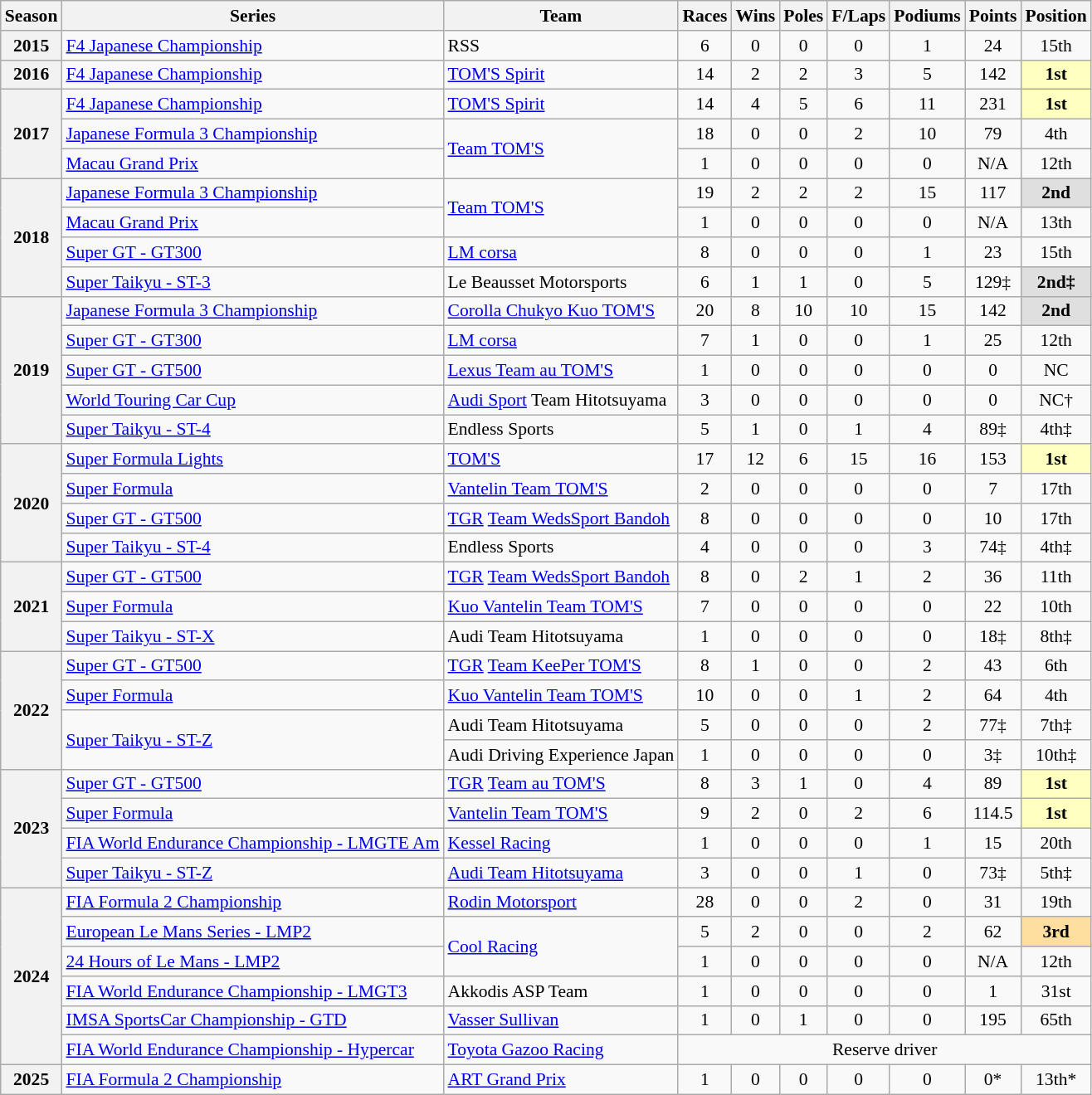<table class="wikitable" style="font-size: 90%; text-align:center;">
<tr>
<th>Season</th>
<th>Series</th>
<th>Team</th>
<th>Races</th>
<th>Wins</th>
<th>Poles</th>
<th>F/Laps</th>
<th>Podiums</th>
<th>Points</th>
<th>Position</th>
</tr>
<tr>
<th>2015</th>
<td style="text-align:left;"><a href='#'>F4 Japanese Championship</a></td>
<td style="text-align:left;">RSS</td>
<td>6</td>
<td>0</td>
<td>0</td>
<td>0</td>
<td>1</td>
<td>24</td>
<td>15th</td>
</tr>
<tr>
<th>2016</th>
<td style="text-align:left;"><a href='#'>F4 Japanese Championship</a></td>
<td style="text-align:left;"><a href='#'>TOM'S Spirit</a></td>
<td>14</td>
<td>2</td>
<td>2</td>
<td>3</td>
<td>5</td>
<td>142</td>
<td style="background:#FFFFBF;"><strong>1st</strong></td>
</tr>
<tr>
<th rowspan="3">2017</th>
<td style="text-align:left;"><a href='#'>F4 Japanese Championship</a></td>
<td style="text-align:left;"><a href='#'>TOM'S Spirit</a></td>
<td>14</td>
<td>4</td>
<td>5</td>
<td>6</td>
<td>11</td>
<td>231</td>
<td style="background:#FFFFBF;"><strong>1st</strong></td>
</tr>
<tr>
<td style="text-align:left;"><a href='#'>Japanese Formula 3 Championship</a></td>
<td style="text-align:left;" rowspan="2"><a href='#'>Team TOM'S</a></td>
<td>18</td>
<td>0</td>
<td>0</td>
<td>2</td>
<td>10</td>
<td>79</td>
<td>4th</td>
</tr>
<tr>
<td style="text-align:left;"><a href='#'>Macau Grand Prix</a></td>
<td>1</td>
<td>0</td>
<td>0</td>
<td>0</td>
<td>0</td>
<td>N/A</td>
<td>12th</td>
</tr>
<tr>
<th rowspan="4">2018</th>
<td style="text-align:left;"><a href='#'>Japanese Formula 3 Championship</a></td>
<td style="text-align:left;" rowspan="2"><a href='#'>Team TOM'S</a></td>
<td>19</td>
<td>2</td>
<td>2</td>
<td>2</td>
<td>15</td>
<td>117</td>
<td style="background:#DFDFDF;"><strong>2nd</strong></td>
</tr>
<tr>
<td style="text-align:left;"><a href='#'>Macau Grand Prix</a></td>
<td>1</td>
<td>0</td>
<td>0</td>
<td>0</td>
<td>0</td>
<td>N/A</td>
<td>13th</td>
</tr>
<tr>
<td style="text-align:left;"><a href='#'>Super GT - GT300</a></td>
<td style="text-align:left;"><a href='#'>LM corsa</a></td>
<td>8</td>
<td>0</td>
<td>0</td>
<td>0</td>
<td>1</td>
<td>23</td>
<td>15th</td>
</tr>
<tr>
<td style="text-align:left;"><a href='#'>Super Taikyu - ST-3</a></td>
<td style="text-align:left;">Le Beausset Motorsports</td>
<td>6</td>
<td>1</td>
<td>1</td>
<td>0</td>
<td>5</td>
<td>129‡</td>
<td style="background:#DFDFDF;"><strong>2nd‡</strong></td>
</tr>
<tr>
<th rowspan="5">2019</th>
<td style="text-align:left;"><a href='#'>Japanese Formula 3 Championship</a></td>
<td style="text-align:left;"><a href='#'>Corolla Chukyo Kuo TOM'S</a></td>
<td>20</td>
<td>8</td>
<td>10</td>
<td>10</td>
<td>15</td>
<td>142</td>
<td style="background:#DFDFDF;"><strong>2nd</strong></td>
</tr>
<tr>
<td style="text-align:left;"><a href='#'>Super GT - GT300</a></td>
<td style="text-align:left;"><a href='#'>LM corsa</a></td>
<td>7</td>
<td>1</td>
<td>0</td>
<td>0</td>
<td>1</td>
<td>25</td>
<td>12th</td>
</tr>
<tr>
<td style="text-align:left;"><a href='#'>Super GT - GT500</a></td>
<td style="text-align:left;"><a href='#'>Lexus Team au TOM'S</a></td>
<td>1</td>
<td>0</td>
<td>0</td>
<td>0</td>
<td>0</td>
<td>0</td>
<td>NC</td>
</tr>
<tr>
<td style="text-align:left;"><a href='#'>World Touring Car Cup</a></td>
<td style="text-align:left;"><a href='#'>Audi Sport</a> Team Hitotsuyama</td>
<td>3</td>
<td>0</td>
<td>0</td>
<td>0</td>
<td>0</td>
<td>0</td>
<td>NC†</td>
</tr>
<tr>
<td style="text-align:left;"><a href='#'>Super Taikyu - ST-4</a></td>
<td style="text-align:left;">Endless Sports</td>
<td>5</td>
<td>1</td>
<td>0</td>
<td>1</td>
<td>4</td>
<td>89‡</td>
<td>4th‡</td>
</tr>
<tr>
<th rowspan="4">2020</th>
<td style="text-align:left;"><a href='#'>Super Formula Lights</a></td>
<td style="text-align:left;"><a href='#'>TOM'S</a></td>
<td>17</td>
<td>12</td>
<td>6</td>
<td>15</td>
<td>16</td>
<td>153</td>
<td style="background:#FFFFBF;"><strong>1st</strong></td>
</tr>
<tr>
<td style="text-align:left;"><a href='#'>Super Formula</a></td>
<td style="text-align:left;"><a href='#'>Vantelin Team TOM'S</a></td>
<td>2</td>
<td>0</td>
<td>0</td>
<td>0</td>
<td>0</td>
<td>7</td>
<td>17th</td>
</tr>
<tr>
<td style="text-align:left;"><a href='#'>Super GT - GT500</a></td>
<td style="text-align:left;"><a href='#'>TGR</a> <a href='#'>Team WedsSport Bandoh</a></td>
<td>8</td>
<td>0</td>
<td>0</td>
<td>0</td>
<td>0</td>
<td>10</td>
<td>17th</td>
</tr>
<tr>
<td style="text-align:left;"><a href='#'>Super Taikyu - ST-4</a></td>
<td style="text-align:left;">Endless Sports</td>
<td>4</td>
<td>0</td>
<td>0</td>
<td>0</td>
<td>3</td>
<td>74‡</td>
<td>4th‡</td>
</tr>
<tr>
<th rowspan="3">2021</th>
<td style="text-align:left;"><a href='#'>Super GT - GT500</a></td>
<td style="text-align:left;"><a href='#'>TGR</a> <a href='#'>Team WedsSport Bandoh</a></td>
<td>8</td>
<td>0</td>
<td>2</td>
<td>1</td>
<td>2</td>
<td>36</td>
<td>11th</td>
</tr>
<tr>
<td style="text-align:left;"><a href='#'>Super Formula</a></td>
<td style="text-align:left;"><a href='#'>Kuo Vantelin Team TOM'S</a></td>
<td>7</td>
<td>0</td>
<td>0</td>
<td>0</td>
<td>0</td>
<td>22</td>
<td>10th</td>
</tr>
<tr>
<td style="text-align:left;"><a href='#'>Super Taikyu - ST-X</a></td>
<td style="text-align:left;">Audi Team Hitotsuyama</td>
<td>1</td>
<td>0</td>
<td>0</td>
<td>0</td>
<td>0</td>
<td>18‡</td>
<td>8th‡</td>
</tr>
<tr>
<th rowspan="4">2022</th>
<td style="text-align:left;"><a href='#'>Super GT - GT500</a></td>
<td style="text-align:left;"><a href='#'>TGR</a> <a href='#'>Team KeePer TOM'S</a></td>
<td>8</td>
<td>1</td>
<td>0</td>
<td>0</td>
<td>2</td>
<td>43</td>
<td>6th</td>
</tr>
<tr>
<td style="text-align:left;"><a href='#'>Super Formula</a></td>
<td style="text-align:left;"><a href='#'>Kuo Vantelin Team TOM'S</a></td>
<td>10</td>
<td>0</td>
<td>0</td>
<td>1</td>
<td>2</td>
<td>64</td>
<td>4th</td>
</tr>
<tr>
<td style="text-align:left;" rowspan="2"><a href='#'>Super Taikyu - ST-Z</a></td>
<td style="text-align:left;">Audi Team Hitotsuyama</td>
<td>5</td>
<td>0</td>
<td>0</td>
<td>0</td>
<td>2</td>
<td>77‡</td>
<td>7th‡</td>
</tr>
<tr>
<td style="text-align:left;">Audi Driving Experience Japan</td>
<td>1</td>
<td>0</td>
<td>0</td>
<td>0</td>
<td>0</td>
<td>3‡</td>
<td>10th‡</td>
</tr>
<tr>
<th rowspan="4">2023</th>
<td style="text-align:left;"><a href='#'>Super GT - GT500</a></td>
<td style="text-align:left;"><a href='#'>TGR</a> <a href='#'>Team au TOM'S</a></td>
<td>8</td>
<td>3</td>
<td>1</td>
<td>0</td>
<td>4</td>
<td>89</td>
<td style="background:#FFFFBF;"><strong>1st</strong></td>
</tr>
<tr>
<td style="text-align:left;"><a href='#'>Super Formula</a></td>
<td style="text-align:left;"><a href='#'>Vantelin Team TOM'S</a></td>
<td>9</td>
<td>2</td>
<td>0</td>
<td>2</td>
<td>6</td>
<td>114.5</td>
<td style="background:#FFFFBF;"><strong>1st</strong></td>
</tr>
<tr>
<td style="text-align:left;"><a href='#'>FIA World Endurance Championship - LMGTE Am</a></td>
<td style="text-align:left;"><a href='#'>Kessel Racing</a></td>
<td>1</td>
<td>0</td>
<td>0</td>
<td>0</td>
<td>1</td>
<td>15</td>
<td>20th</td>
</tr>
<tr>
<td style="text-align:left;"><a href='#'>Super Taikyu - ST-Z</a></td>
<td style="text-align:left;"><a href='#'>Audi Team Hitotsuyama</a></td>
<td>3</td>
<td>0</td>
<td>0</td>
<td>1</td>
<td>0</td>
<td>73‡</td>
<td>5th‡</td>
</tr>
<tr>
<th rowspan="6">2024</th>
<td style="text-align:left;"><a href='#'>FIA Formula 2 Championship</a></td>
<td style="text-align:left;"><a href='#'>Rodin Motorsport</a></td>
<td>28</td>
<td>0</td>
<td>0</td>
<td>2</td>
<td>0</td>
<td>31</td>
<td>19th</td>
</tr>
<tr>
<td style="text-align:left;"><a href='#'>European Le Mans Series - LMP2</a></td>
<td style="text-align:left;" rowspan="2"><a href='#'>Cool Racing</a></td>
<td>5</td>
<td>2</td>
<td>0</td>
<td>0</td>
<td>2</td>
<td>62</td>
<td style="background:#FFDF9F;"><strong>3rd</strong></td>
</tr>
<tr>
<td style="text-align:left;"><a href='#'>24 Hours of Le Mans - LMP2</a></td>
<td>1</td>
<td>0</td>
<td>0</td>
<td>0</td>
<td>0</td>
<td>N/A</td>
<td>12th</td>
</tr>
<tr>
<td style="text-align:left;"><a href='#'>FIA World Endurance Championship - LMGT3</a></td>
<td style="text-align:left;">Akkodis ASP Team</td>
<td>1</td>
<td>0</td>
<td>0</td>
<td>0</td>
<td>0</td>
<td>1</td>
<td>31st</td>
</tr>
<tr>
<td style="text-align:left;"><a href='#'>IMSA SportsCar Championship - GTD</a></td>
<td style="text-align:left;"><a href='#'>Vasser Sullivan</a></td>
<td>1</td>
<td>0</td>
<td>1</td>
<td>0</td>
<td>0</td>
<td>195</td>
<td>65th</td>
</tr>
<tr>
<td style="text-align:left;"><a href='#'>FIA World Endurance Championship - Hypercar</a></td>
<td style="text-align:left;"><a href='#'>Toyota Gazoo Racing</a></td>
<td colspan="7">Reserve driver</td>
</tr>
<tr>
<th>2025</th>
<td style="text-align:left;"><a href='#'>FIA Formula 2 Championship</a></td>
<td style="text-align:left;"><a href='#'>ART Grand Prix</a></td>
<td>1</td>
<td>0</td>
<td>0</td>
<td>0</td>
<td>0</td>
<td>0*</td>
<td>13th*</td>
</tr>
</table>
